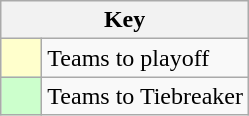<table class="wikitable" style="text-align: center;">
<tr>
<th colspan=2>Key</th>
</tr>
<tr>
<td style="background:#ffffcc; width:20px;"></td>
<td align=left>Teams to playoff</td>
</tr>
<tr>
<td style="background:#ccffcc; width:20px;"></td>
<td align=left>Teams to Tiebreaker</td>
</tr>
</table>
